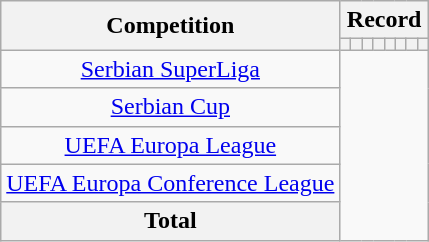<table class="wikitable" style="text-align: center">
<tr>
<th rowspan=2>Competition</th>
<th colspan=8>Record</th>
</tr>
<tr>
<th></th>
<th></th>
<th></th>
<th></th>
<th></th>
<th></th>
<th></th>
<th></th>
</tr>
<tr>
<td><a href='#'>Serbian SuperLiga</a><br></td>
</tr>
<tr>
<td><a href='#'>Serbian Cup</a><br></td>
</tr>
<tr>
<td><a href='#'>UEFA Europa League</a><br></td>
</tr>
<tr>
<td><a href='#'>UEFA Europa Conference League</a><br></td>
</tr>
<tr>
<th>Total<br></th>
</tr>
</table>
